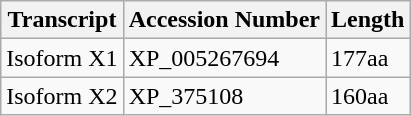<table class="wikitable">
<tr>
<th>Transcript</th>
<th>Accession Number</th>
<th>Length</th>
</tr>
<tr>
<td>Isoform X1</td>
<td>XP_005267694</td>
<td>177aa</td>
</tr>
<tr>
<td>Isoform X2</td>
<td>XP_375108</td>
<td>160aa</td>
</tr>
</table>
